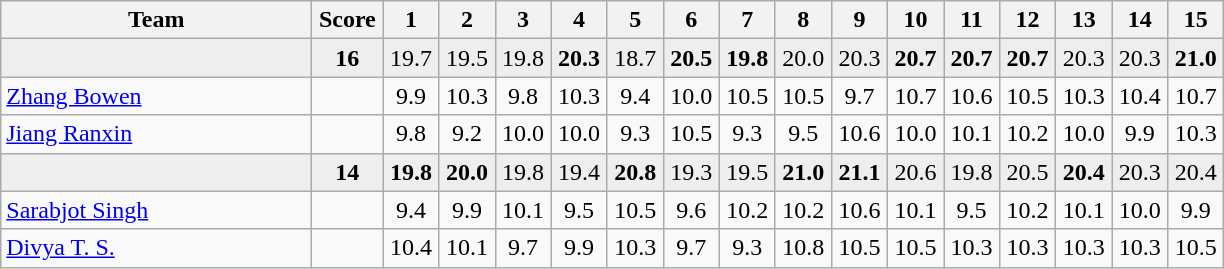<table class="wikitable" style="text-align:center">
<tr>
<th width=200>Team</th>
<th width=40>Score</th>
<th width=30>1</th>
<th width=30>2</th>
<th width=30>3</th>
<th width=30>4</th>
<th width=30>5</th>
<th width=30>6</th>
<th width=30>7</th>
<th width=30>8</th>
<th width=30>9</th>
<th width=30>10</th>
<th width=30>11</th>
<th width=30>12</th>
<th width=30>13</th>
<th width=30>14</th>
<th width=30>15</th>
</tr>
<tr bgcolor=eeeeee>
<td align=left></td>
<td><strong>16</strong></td>
<td>19.7</td>
<td>19.5</td>
<td>19.8</td>
<td><strong>20.3</strong></td>
<td>18.7</td>
<td><strong>20.5</strong></td>
<td><strong>19.8</strong></td>
<td>20.0</td>
<td>20.3</td>
<td><strong>20.7</strong></td>
<td><strong>20.7</strong></td>
<td><strong>20.7</strong></td>
<td>20.3</td>
<td>20.3</td>
<td><strong>21.0</strong></td>
</tr>
<tr>
<td align=left><a href='#'>Zhang Bowen</a></td>
<td></td>
<td>9.9</td>
<td>10.3</td>
<td>9.8</td>
<td>10.3</td>
<td>9.4</td>
<td>10.0</td>
<td>10.5</td>
<td>10.5</td>
<td>9.7</td>
<td>10.7</td>
<td>10.6</td>
<td>10.5</td>
<td>10.3</td>
<td>10.4</td>
<td>10.7</td>
</tr>
<tr>
<td align=left><a href='#'>Jiang Ranxin</a></td>
<td></td>
<td>9.8</td>
<td>9.2</td>
<td>10.0</td>
<td>10.0</td>
<td>9.3</td>
<td>10.5</td>
<td>9.3</td>
<td>9.5</td>
<td>10.6</td>
<td>10.0</td>
<td>10.1</td>
<td>10.2</td>
<td>10.0</td>
<td>9.9</td>
<td>10.3</td>
</tr>
<tr bgcolor=eeeeee>
<td align=left></td>
<td><strong>14</strong></td>
<td><strong>19.8</strong></td>
<td><strong>20.0</strong></td>
<td>19.8</td>
<td>19.4</td>
<td><strong>20.8</strong></td>
<td>19.3</td>
<td>19.5</td>
<td><strong>21.0</strong></td>
<td><strong>21.1</strong></td>
<td>20.6</td>
<td>19.8</td>
<td>20.5</td>
<td><strong>20.4</strong></td>
<td>20.3</td>
<td>20.4</td>
</tr>
<tr>
<td align=left><a href='#'>Sarabjot Singh</a></td>
<td></td>
<td>9.4</td>
<td>9.9</td>
<td>10.1</td>
<td>9.5</td>
<td>10.5</td>
<td>9.6</td>
<td>10.2</td>
<td>10.2</td>
<td>10.6</td>
<td>10.1</td>
<td>9.5</td>
<td>10.2</td>
<td>10.1</td>
<td>10.0</td>
<td>9.9</td>
</tr>
<tr>
<td align=left><a href='#'>Divya T. S.</a></td>
<td></td>
<td>10.4</td>
<td>10.1</td>
<td>9.7</td>
<td>9.9</td>
<td>10.3</td>
<td>9.7</td>
<td>9.3</td>
<td>10.8</td>
<td>10.5</td>
<td>10.5</td>
<td>10.3</td>
<td>10.3</td>
<td>10.3</td>
<td>10.3</td>
<td>10.5</td>
</tr>
</table>
